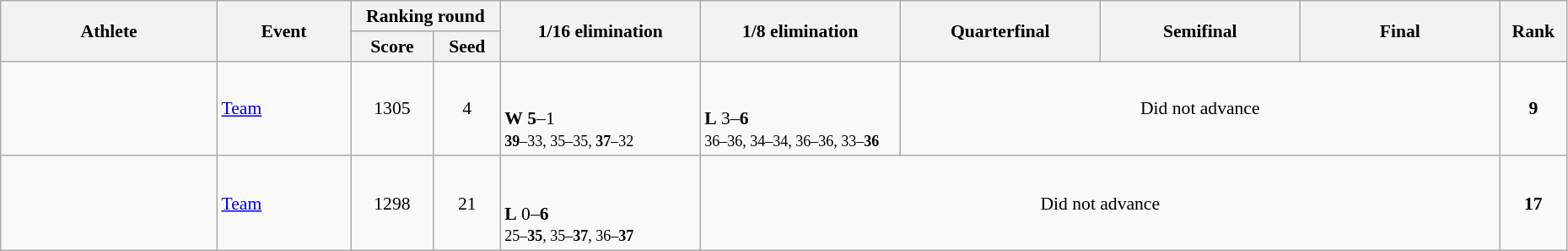<table class="wikitable" width="98%" style="text-align:left; font-size:90%">
<tr>
<th rowspan="2" width="13%">Athlete</th>
<th rowspan="2" width="8%">Event</th>
<th colspan="2">Ranking round</th>
<th rowspan="2" width="12%">1/16 elimination</th>
<th rowspan="2" width="12%">1/8 elimination</th>
<th rowspan="2" width="12%">Quarterfinal</th>
<th rowspan="2" width="12%">Semifinal</th>
<th rowspan="2" width="12%">Final</th>
<th rowspan="2" width="4%">Rank</th>
</tr>
<tr>
<th width="5%">Score</th>
<th width="4%">Seed</th>
</tr>
<tr>
<td><br></td>
<td><a href='#'>Team</a></td>
<td align="center">1305</td>
<td align="center">4</td>
<td><br><br><strong>W</strong> <strong>5</strong>–1<br><small><strong>39</strong>–33, 35–35, <strong>37</strong>–32</small></td>
<td><br><br><strong>L</strong> 3–<strong>6</strong><br><small>36–36, 34–34, 36–36, 33–<strong>36</strong></small></td>
<td colspan=3 align=center>Did not advance</td>
<td align="center"><strong>9</strong></td>
</tr>
<tr>
<td><br></td>
<td><a href='#'>Team</a></td>
<td align="center">1298</td>
<td align="center">21</td>
<td><br><br><strong>L</strong> 0–<strong>6</strong><br><small>25–<strong>35</strong>, 35–<strong>37</strong>, 36–<strong>37</strong></small></td>
<td colspan=4 align=center>Did not advance</td>
<td align="center"><strong>17</strong></td>
</tr>
</table>
